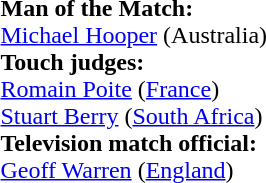<table width=100% style="font-size: 100%">
<tr>
<td><br><strong>Man of the Match:</strong>
<br><a href='#'>Michael Hooper</a> (Australia)<br><strong>Touch judges:</strong>
<br><a href='#'>Romain Poite</a> (<a href='#'>France</a>)
<br><a href='#'>Stuart Berry</a> (<a href='#'>South Africa</a>)
<br><strong>Television match official:</strong>
<br><a href='#'>Geoff Warren</a> (<a href='#'>England</a>)</td>
</tr>
</table>
